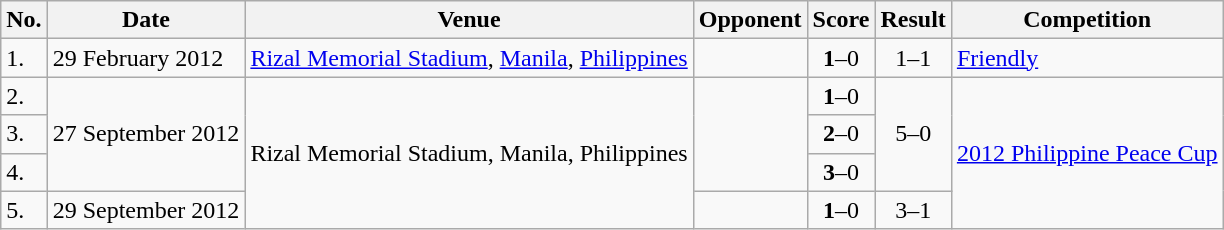<table class="wikitable">
<tr>
<th>No.</th>
<th>Date</th>
<th>Venue</th>
<th>Opponent</th>
<th>Score</th>
<th>Result</th>
<th>Competition</th>
</tr>
<tr>
<td>1.</td>
<td>29 February 2012</td>
<td><a href='#'>Rizal Memorial Stadium</a>, <a href='#'>Manila</a>, <a href='#'>Philippines</a></td>
<td></td>
<td align=center><strong>1</strong>–0</td>
<td align=center>1–1</td>
<td><a href='#'>Friendly</a></td>
</tr>
<tr>
<td>2.</td>
<td rowspan="3">27 September 2012</td>
<td rowspan="4">Rizal Memorial Stadium, Manila, Philippines</td>
<td rowspan="3"></td>
<td align=center><strong>1</strong>–0</td>
<td rowspan="3" align=center>5–0</td>
<td rowspan="4"><a href='#'>2012 Philippine Peace Cup</a></td>
</tr>
<tr>
<td>3.</td>
<td align=center><strong>2</strong>–0</td>
</tr>
<tr>
<td>4.</td>
<td align=center><strong>3</strong>–0</td>
</tr>
<tr>
<td>5.</td>
<td>29 September 2012</td>
<td></td>
<td align=center><strong>1</strong>–0</td>
<td align=center>3–1</td>
</tr>
</table>
